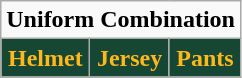<table class="wikitable"  style="display: inline-table;">
<tr>
<td align="center" Colspan="3"><strong>Uniform Combination</strong></td>
</tr>
<tr align="center">
<td style="background:#154734; color:#FFB81C"><strong>Helmet</strong></td>
<td style="background:#154734; color:#FFB81C"><strong>Jersey</strong></td>
<td style="background:#154734; color:#FFB81C"><strong>Pants</strong></td>
</tr>
</table>
